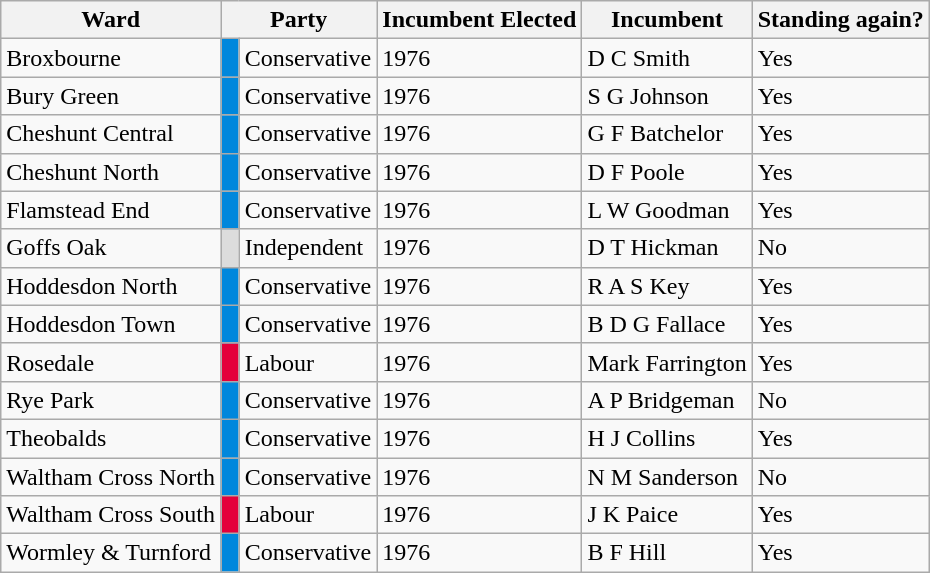<table class="wikitable">
<tr>
<th>Ward</th>
<th colspan="2">Party</th>
<th>Incumbent Elected</th>
<th>Incumbent</th>
<th>Standing again?</th>
</tr>
<tr>
<td>Broxbourne</td>
<td style="background-color: #0087DC; width: 5px;"></td>
<td>Conservative</td>
<td>1976</td>
<td>D C Smith</td>
<td>Yes</td>
</tr>
<tr>
<td>Bury Green</td>
<td style="background-color: #0087DC; width: 5px;"></td>
<td>Conservative</td>
<td>1976</td>
<td>S G Johnson</td>
<td>Yes</td>
</tr>
<tr>
<td>Cheshunt Central</td>
<td style="background-color: #0087DC; width: 5px;"></td>
<td>Conservative</td>
<td>1976</td>
<td>G F Batchelor</td>
<td>Yes</td>
</tr>
<tr>
<td>Cheshunt North</td>
<td style="background-color: #0087DC; width: 5px;"></td>
<td>Conservative</td>
<td>1976</td>
<td>D F Poole</td>
<td>Yes</td>
</tr>
<tr>
<td>Flamstead End</td>
<td style="background-color: #0087DC; width: 5px;"></td>
<td>Conservative</td>
<td>1976</td>
<td>L W Goodman</td>
<td>Yes</td>
</tr>
<tr>
<td>Goffs Oak</td>
<td style="background-color: #DCDCDC; width: 5px;"></td>
<td>Independent</td>
<td>1976</td>
<td>D T Hickman</td>
<td>No</td>
</tr>
<tr>
<td>Hoddesdon North</td>
<td style="background-color: #0087DC; width: 5px;"></td>
<td>Conservative</td>
<td>1976</td>
<td>R A S Key</td>
<td>Yes</td>
</tr>
<tr>
<td>Hoddesdon Town</td>
<td style="background-color: #0087DC; width: 5px;"></td>
<td>Conservative</td>
<td>1976</td>
<td>B D G Fallace</td>
<td>Yes</td>
</tr>
<tr>
<td>Rosedale</td>
<td style="background-color: #E4003B; width: 5px;"></td>
<td>Labour</td>
<td>1976</td>
<td>Mark Farrington</td>
<td>Yes</td>
</tr>
<tr>
<td>Rye Park</td>
<td style="background-color: #0087DC; width: 5px;"></td>
<td>Conservative</td>
<td>1976</td>
<td>A P Bridgeman</td>
<td>No</td>
</tr>
<tr>
<td>Theobalds</td>
<td style="background-color: #0087DC; width: 5px;"></td>
<td>Conservative</td>
<td>1976</td>
<td>H J Collins</td>
<td>Yes</td>
</tr>
<tr>
<td>Waltham Cross North</td>
<td style="background-color: #0087DC; width: 5px;"></td>
<td>Conservative</td>
<td>1976</td>
<td>N M Sanderson</td>
<td>No</td>
</tr>
<tr>
<td>Waltham Cross South</td>
<td style="background-color: #E4003B; width: 5px;"></td>
<td>Labour</td>
<td>1976</td>
<td>J K Paice</td>
<td>Yes</td>
</tr>
<tr>
<td>Wormley & Turnford</td>
<td style="background-color: #0087DC; width: 5px;"></td>
<td>Conservative</td>
<td>1976</td>
<td>B F Hill</td>
<td>Yes</td>
</tr>
</table>
